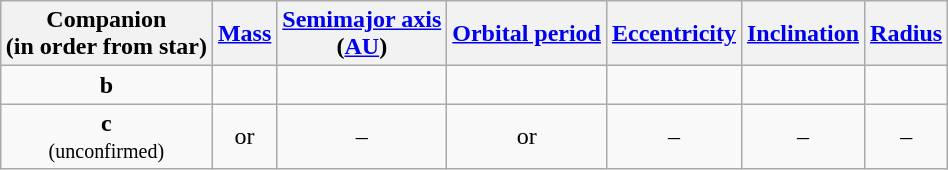<table class="wikitable" style="margin:1em auto; text-align: center;">
<tr>
<th>Companion <br>(in order from star)<br></th>
<th><a href='#'>Mass</a></th>
<th><a href='#'>Semimajor axis</a><br>(<a href='#'>AU</a>)</th>
<th><a href='#'>Orbital period</a></th>
<th><a href='#'>Eccentricity</a></th>
<th><a href='#'>Inclination</a></th>
<th><a href='#'>Radius</a></th>
</tr>
<tr>
<td><strong>b</strong></td>
<td></td>
<td></td>
<td></td>
<td></td>
<td></td>
<td></td>
</tr>
<tr>
<td><strong>c</strong><br><small>(unconfirmed)</small></td>
<td> or </td>
<td>–</td>
<td> or </td>
<td>–</td>
<td>–</td>
<td>–</td>
</tr>
</table>
